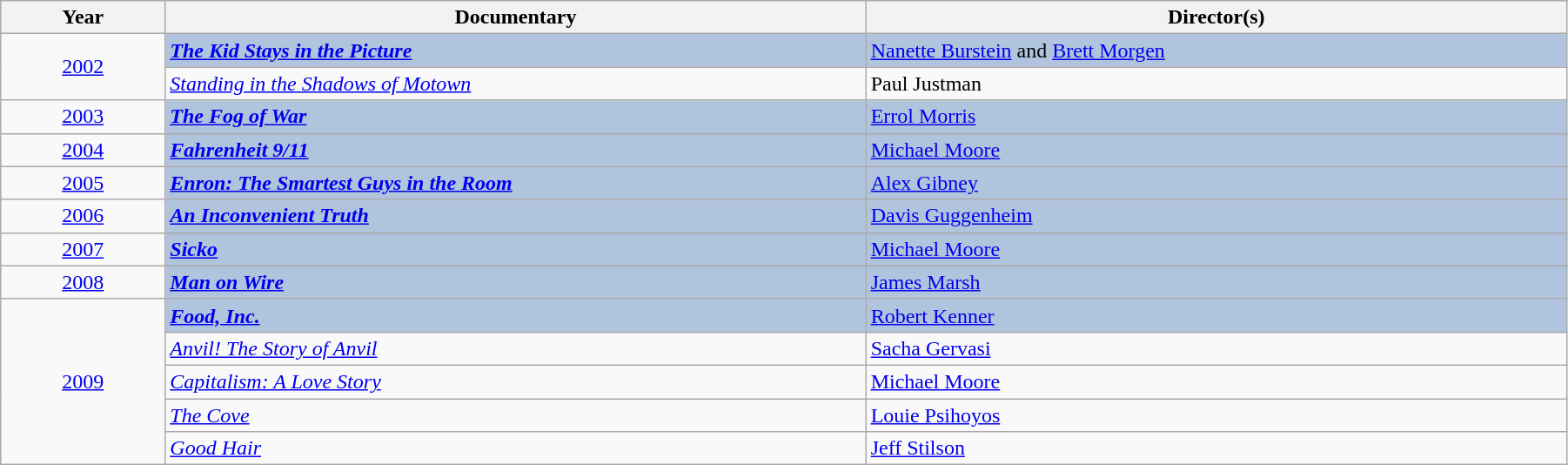<table class="wikitable" width="95%" cellpadding="5">
<tr>
<th width="100"><strong>Year</strong></th>
<th width="450"><strong>Documentary</strong></th>
<th width="450"><strong>Director(s)</strong></th>
</tr>
<tr>
<td rowspan="2" style="text-align:center;"><a href='#'>2002</a><br></td>
<td style="background:#B0C4DE;"><strong><em><a href='#'>The Kid Stays in the Picture</a></em></strong></td>
<td style="background:#B0C4DE;"><a href='#'>Nanette Burstein</a> and <a href='#'>Brett Morgen</a></td>
</tr>
<tr>
<td><em><a href='#'>Standing in the Shadows of Motown</a></em></td>
<td>Paul Justman</td>
</tr>
<tr>
<td style="text-align:center;"><a href='#'>2003</a></td>
<td style="background:#B0C4DE;"><strong><em><a href='#'>The Fog of War</a></em></strong></td>
<td style="background:#B0C4DE;"><a href='#'>Errol Morris</a></td>
</tr>
<tr>
<td style="text-align:center;"><a href='#'>2004</a></td>
<td style="background:#B0C4DE;"><strong><em><a href='#'>Fahrenheit 9/11</a></em></strong></td>
<td style="background:#B0C4DE;"><a href='#'>Michael Moore</a></td>
</tr>
<tr>
<td style="text-align:center;"><a href='#'>2005</a></td>
<td style="background:#B0C4DE;"><strong><em><a href='#'>Enron: The Smartest Guys in the Room</a></em></strong></td>
<td style="background:#B0C4DE;"><a href='#'>Alex Gibney</a></td>
</tr>
<tr>
<td style="text-align:center;"><a href='#'>2006</a></td>
<td style="background:#B0C4DE;"><strong><em><a href='#'>An Inconvenient Truth</a></em></strong></td>
<td style="background:#B0C4DE;"><a href='#'>Davis Guggenheim</a></td>
</tr>
<tr>
<td style="text-align:center;"><a href='#'>2007</a></td>
<td style="background:#B0C4DE;"><strong><em><a href='#'>Sicko</a></em></strong></td>
<td style="background:#B0C4DE;"><a href='#'>Michael Moore</a></td>
</tr>
<tr>
<td style="text-align:center;"><a href='#'>2008</a></td>
<td style="background:#B0C4DE;"><strong><em><a href='#'>Man on Wire</a></em></strong></td>
<td style="background:#B0C4DE;"><a href='#'>James Marsh</a></td>
</tr>
<tr>
<td rowspan="5" style="text-align:center;"><a href='#'>2009</a><br></td>
<td style="background:#B0C4DE;"><strong><em><a href='#'>Food, Inc.</a></em></strong></td>
<td style="background:#B0C4DE;"><a href='#'>Robert Kenner</a></td>
</tr>
<tr>
<td><em><a href='#'>Anvil! The Story of Anvil</a></em></td>
<td><a href='#'>Sacha Gervasi</a></td>
</tr>
<tr>
<td><em><a href='#'>Capitalism: A Love Story</a></em></td>
<td><a href='#'>Michael Moore</a></td>
</tr>
<tr>
<td><em><a href='#'>The Cove</a></em></td>
<td><a href='#'>Louie Psihoyos</a></td>
</tr>
<tr>
<td><em><a href='#'>Good Hair</a></em></td>
<td><a href='#'>Jeff Stilson</a></td>
</tr>
</table>
